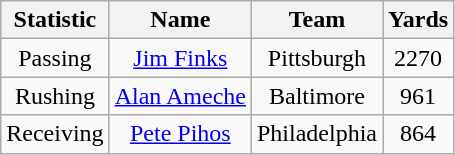<table class="wikitable">
<tr>
<th>Statistic</th>
<th>Name</th>
<th>Team</th>
<th>Yards</th>
</tr>
<tr align="center">
<td>Passing</td>
<td><a href='#'>Jim Finks</a></td>
<td>Pittsburgh</td>
<td>2270</td>
</tr>
<tr align="center">
<td>Rushing</td>
<td><a href='#'>Alan Ameche</a></td>
<td>Baltimore</td>
<td>961</td>
</tr>
<tr align="center">
<td>Receiving</td>
<td><a href='#'>Pete Pihos</a></td>
<td>Philadelphia</td>
<td>864</td>
</tr>
</table>
